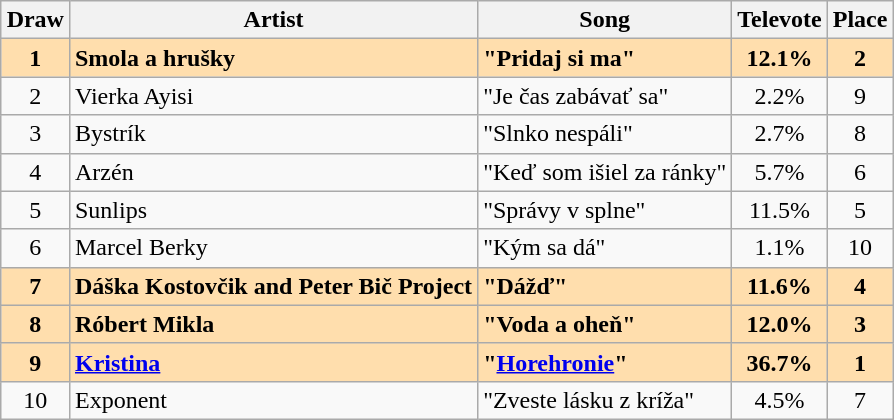<table class="sortable wikitable" style="margin: 1em auto 1em auto; text-align:center;">
<tr>
<th>Draw</th>
<th>Artist</th>
<th>Song</th>
<th>Televote</th>
<th>Place</th>
</tr>
<tr style="font-weight:bold; background:navajowhite">
<td>1</td>
<td align="left">Smola a hrušky</td>
<td align="left">"Pridaj si ma"</td>
<td>12.1%</td>
<td>2</td>
</tr>
<tr>
<td>2</td>
<td align="left">Vierka Ayisi</td>
<td align="left">"Je čas zabávať sa"</td>
<td>2.2%</td>
<td>9</td>
</tr>
<tr>
<td>3</td>
<td align="left">Bystrík</td>
<td align="left">"Slnko nespáli"</td>
<td>2.7%</td>
<td>8</td>
</tr>
<tr>
<td>4</td>
<td align="left">Arzén</td>
<td align="left">"Keď som išiel za ránky"</td>
<td>5.7%</td>
<td>6</td>
</tr>
<tr>
<td>5</td>
<td align="left">Sunlips</td>
<td align="left">"Správy v splne"</td>
<td>11.5%</td>
<td>5</td>
</tr>
<tr>
<td>6</td>
<td align="left">Marcel Berky</td>
<td align="left">"Kým sa dá"</td>
<td>1.1%</td>
<td>10</td>
</tr>
<tr style="font-weight:bold; background:navajowhite">
<td>7</td>
<td align="left">Dáška Kostovčik and Peter Bič Project</td>
<td align="left">"Dážď"</td>
<td>11.6%</td>
<td>4</td>
</tr>
<tr style="font-weight:bold; background:navajowhite">
<td>8</td>
<td align="left">Róbert Mikla</td>
<td align="left">"Voda a oheň"</td>
<td>12.0%</td>
<td>3</td>
</tr>
<tr style="font-weight:bold; background:navajowhite">
<td>9</td>
<td align="left"><a href='#'>Kristina</a></td>
<td align="left">"<a href='#'>Horehronie</a>"</td>
<td>36.7%</td>
<td>1</td>
</tr>
<tr>
<td>10</td>
<td align="left">Exponent</td>
<td align="left">"Zveste lásku z kríža"</td>
<td>4.5%</td>
<td>7</td>
</tr>
</table>
